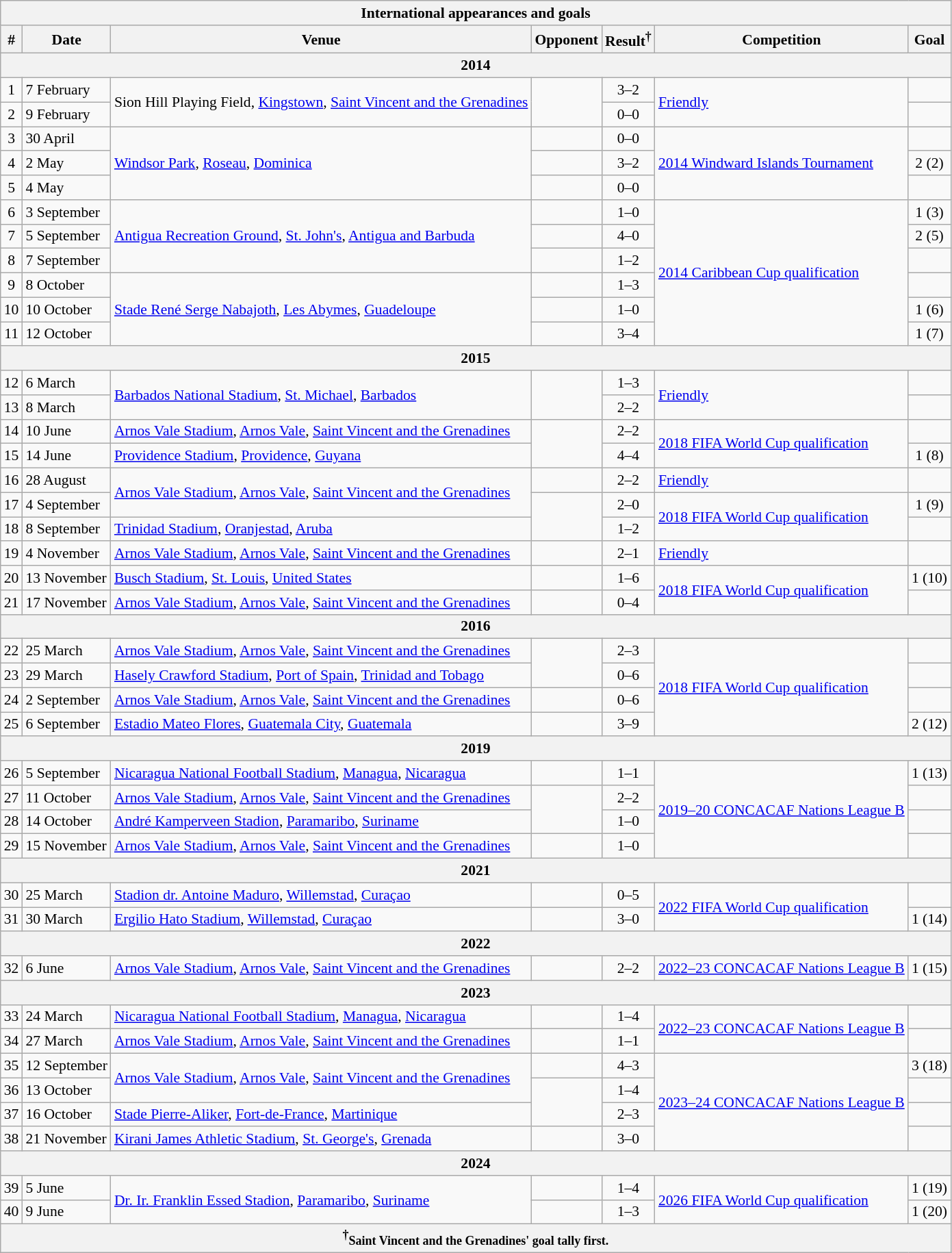<table class="wikitable collapsible collapsed" style="font-size:90%">
<tr>
<th colspan="7"><strong>International appearances and goals</strong></th>
</tr>
<tr>
<th>#</th>
<th>Date</th>
<th>Venue</th>
<th>Opponent</th>
<th>Result<sup>†</sup></th>
<th>Competition</th>
<th>Goal</th>
</tr>
<tr>
<th colspan="7" align=center><strong>2014</strong></th>
</tr>
<tr>
<td align=center>1</td>
<td>7 February</td>
<td rowspan="2">Sion Hill Playing Field, <a href='#'>Kingstown</a>, <a href='#'>Saint Vincent and the Grenadines</a></td>
<td rowspan="2"></td>
<td align=center>3–2</td>
<td rowspan="2"><a href='#'>Friendly</a></td>
<td></td>
</tr>
<tr>
<td align=center>2</td>
<td>9 February</td>
<td align=center>0–0</td>
<td></td>
</tr>
<tr>
<td align=center>3</td>
<td>30 April</td>
<td rowspan="3"><a href='#'>Windsor Park</a>, <a href='#'>Roseau</a>, <a href='#'>Dominica</a></td>
<td></td>
<td align=center>0–0</td>
<td rowspan="3"><a href='#'>2014 Windward Islands Tournament</a></td>
<td></td>
</tr>
<tr>
<td align=center>4</td>
<td>2 May</td>
<td></td>
<td align=center>3–2</td>
<td align=center>2 (2)</td>
</tr>
<tr>
<td align=center>5</td>
<td>4 May</td>
<td></td>
<td align=center>0–0</td>
<td></td>
</tr>
<tr>
<td align=center>6</td>
<td>3 September</td>
<td rowspan="3"><a href='#'>Antigua Recreation Ground</a>, <a href='#'>St. John's</a>, <a href='#'>Antigua and Barbuda</a></td>
<td></td>
<td align=center>1–0</td>
<td rowspan="6"><a href='#'>2014 Caribbean Cup qualification</a></td>
<td align=center>1 (3)</td>
</tr>
<tr>
<td align=center>7</td>
<td>5 September</td>
<td></td>
<td align=center>4–0</td>
<td align=center>2 (5)</td>
</tr>
<tr>
<td align=center>8</td>
<td>7 September</td>
<td></td>
<td align=center>1–2</td>
<td></td>
</tr>
<tr>
<td align=center>9</td>
<td>8 October</td>
<td rowspan="3"><a href='#'>Stade René Serge Nabajoth</a>, <a href='#'>Les Abymes</a>, <a href='#'>Guadeloupe</a></td>
<td></td>
<td align=center>1–3</td>
<td></td>
</tr>
<tr>
<td align=center>10</td>
<td>10 October</td>
<td></td>
<td align=center>1–0</td>
<td align=center>1 (6)</td>
</tr>
<tr>
<td align=center>11</td>
<td>12 October</td>
<td></td>
<td align=center>3–4</td>
<td align=center>1 (7)</td>
</tr>
<tr>
<th colspan="7" align=center><strong>2015</strong></th>
</tr>
<tr>
<td align=center>12</td>
<td>6 March</td>
<td rowspan="2"><a href='#'>Barbados National Stadium</a>, <a href='#'>St. Michael</a>, <a href='#'>Barbados</a></td>
<td rowspan="2"></td>
<td align=center>1–3</td>
<td rowspan="2"><a href='#'>Friendly</a></td>
<td></td>
</tr>
<tr>
<td align=center>13</td>
<td>8 March</td>
<td align=center>2–2</td>
<td></td>
</tr>
<tr>
<td align=center>14</td>
<td>10 June</td>
<td><a href='#'>Arnos Vale Stadium</a>, <a href='#'>Arnos Vale</a>, <a href='#'>Saint Vincent and the Grenadines</a></td>
<td rowspan="2"></td>
<td align=center>2–2</td>
<td rowspan="2"><a href='#'>2018 FIFA World Cup qualification</a></td>
<td></td>
</tr>
<tr>
<td align=center>15</td>
<td>14 June</td>
<td><a href='#'>Providence Stadium</a>, <a href='#'>Providence</a>, <a href='#'>Guyana</a></td>
<td align=center>4–4</td>
<td align=center>1 (8)</td>
</tr>
<tr>
<td align=center>16</td>
<td>28 August</td>
<td rowspan="2"><a href='#'>Arnos Vale Stadium</a>, <a href='#'>Arnos Vale</a>, <a href='#'>Saint Vincent and the Grenadines</a></td>
<td></td>
<td align=center>2–2</td>
<td><a href='#'>Friendly</a></td>
<td></td>
</tr>
<tr>
<td align=center>17</td>
<td>4 September</td>
<td rowspan="2"></td>
<td align=center>2–0</td>
<td rowspan="2"><a href='#'>2018 FIFA World Cup qualification</a></td>
<td align=center>1 (9)</td>
</tr>
<tr>
<td align=center>18</td>
<td>8 September</td>
<td><a href='#'>Trinidad Stadium</a>, <a href='#'>Oranjestad</a>, <a href='#'>Aruba</a></td>
<td align=center>1–2</td>
<td></td>
</tr>
<tr>
<td align=center>19</td>
<td>4 November</td>
<td><a href='#'>Arnos Vale Stadium</a>, <a href='#'>Arnos Vale</a>, <a href='#'>Saint Vincent and the Grenadines</a></td>
<td></td>
<td align=center>2–1</td>
<td><a href='#'>Friendly</a></td>
<td></td>
</tr>
<tr>
<td align=center>20</td>
<td>13 November</td>
<td><a href='#'>Busch Stadium</a>, <a href='#'>St. Louis</a>, <a href='#'>United States</a></td>
<td></td>
<td align=center>1–6</td>
<td rowspan="2"><a href='#'>2018 FIFA World Cup qualification</a></td>
<td align=center>1 (10)</td>
</tr>
<tr>
<td align=center>21</td>
<td>17 November</td>
<td><a href='#'>Arnos Vale Stadium</a>, <a href='#'>Arnos Vale</a>, <a href='#'>Saint Vincent and the Grenadines</a></td>
<td></td>
<td align=center>0–4</td>
<td></td>
</tr>
<tr>
<th colspan="7" align=center><strong>2016</strong></th>
</tr>
<tr>
<td align=center>22</td>
<td>25 March</td>
<td><a href='#'>Arnos Vale Stadium</a>, <a href='#'>Arnos Vale</a>, <a href='#'>Saint Vincent and the Grenadines</a></td>
<td rowspan="2"></td>
<td align=center>2–3</td>
<td rowspan="4"><a href='#'>2018 FIFA World Cup qualification</a></td>
<td></td>
</tr>
<tr>
<td align=center>23</td>
<td>29 March</td>
<td><a href='#'>Hasely Crawford Stadium</a>, <a href='#'>Port of Spain</a>, <a href='#'>Trinidad and Tobago</a></td>
<td align=center>0–6</td>
<td></td>
</tr>
<tr>
<td align=center>24</td>
<td>2 September</td>
<td><a href='#'>Arnos Vale Stadium</a>, <a href='#'>Arnos Vale</a>, <a href='#'>Saint Vincent and the Grenadines</a></td>
<td></td>
<td align=center>0–6</td>
<td></td>
</tr>
<tr>
<td align=center>25</td>
<td>6 September</td>
<td><a href='#'>Estadio Mateo Flores</a>, <a href='#'>Guatemala City</a>, <a href='#'>Guatemala</a></td>
<td></td>
<td align=center>3–9</td>
<td align=center>2 (12)</td>
</tr>
<tr>
<th colspan="7" align=center><strong>2019</strong></th>
</tr>
<tr>
<td align=center>26</td>
<td>5 September</td>
<td><a href='#'>Nicaragua National Football Stadium</a>, <a href='#'>Managua</a>, <a href='#'>Nicaragua</a></td>
<td></td>
<td align=center>1–1</td>
<td rowspan=4><a href='#'>2019–20 CONCACAF Nations League B</a></td>
<td align=center>1 (13)</td>
</tr>
<tr>
<td align=center>27</td>
<td>11 October</td>
<td><a href='#'>Arnos Vale Stadium</a>, <a href='#'>Arnos Vale</a>, <a href='#'>Saint Vincent and the Grenadines</a></td>
<td rowspan=2></td>
<td align=center>2–2</td>
<td></td>
</tr>
<tr>
<td align=center>28</td>
<td>14 October</td>
<td><a href='#'>André Kamperveen Stadion</a>, <a href='#'>Paramaribo</a>, <a href='#'>Suriname</a></td>
<td align=center>1–0</td>
<td></td>
</tr>
<tr>
<td align=center>29</td>
<td>15 November</td>
<td><a href='#'>Arnos Vale Stadium</a>, <a href='#'>Arnos Vale</a>, <a href='#'>Saint Vincent and the Grenadines</a></td>
<td></td>
<td align=center>1–0</td>
<td></td>
</tr>
<tr>
<th colspan="7" align=center><strong>2021</strong></th>
</tr>
<tr>
<td align=center>30</td>
<td>25 March</td>
<td><a href='#'>Stadion dr. Antoine Maduro</a>, <a href='#'>Willemstad</a>, <a href='#'>Curaçao</a></td>
<td></td>
<td align=center>0–5</td>
<td rowspan=2><a href='#'>2022 FIFA World Cup qualification</a></td>
<td></td>
</tr>
<tr>
<td align=center>31</td>
<td>30 March</td>
<td><a href='#'>Ergilio Hato Stadium</a>, <a href='#'>Willemstad</a>, <a href='#'>Curaçao</a></td>
<td></td>
<td align=center>3–0</td>
<td align=center>1 (14)</td>
</tr>
<tr>
<th colspan="7" align=center><strong>2022</strong></th>
</tr>
<tr>
<td align=center>32</td>
<td>6 June</td>
<td><a href='#'>Arnos Vale Stadium</a>, <a href='#'>Arnos Vale</a>, <a href='#'>Saint Vincent and the Grenadines</a></td>
<td></td>
<td align=center>2–2</td>
<td><a href='#'>2022–23 CONCACAF Nations League B</a></td>
<td align=center>1 (15)</td>
</tr>
<tr>
<th colspan="7" align=center><strong>2023</strong></th>
</tr>
<tr>
<td align=center>33</td>
<td>24 March</td>
<td><a href='#'>Nicaragua National Football Stadium</a>, <a href='#'>Managua</a>, <a href='#'>Nicaragua</a></td>
<td></td>
<td align=center>1–4</td>
<td rowspan=2><a href='#'>2022–23 CONCACAF Nations League B</a></td>
<td></td>
</tr>
<tr>
<td align=center>34</td>
<td>27 March</td>
<td><a href='#'>Arnos Vale Stadium</a>, <a href='#'>Arnos Vale</a>, <a href='#'>Saint Vincent and the Grenadines</a></td>
<td></td>
<td align=center>1–1</td>
<td></td>
</tr>
<tr>
<td align=center>35</td>
<td>12 September</td>
<td rowspan=2><a href='#'>Arnos Vale Stadium</a>, <a href='#'>Arnos Vale</a>, <a href='#'>Saint Vincent and the Grenadines</a></td>
<td></td>
<td align=center>4–3</td>
<td rowspan=4><a href='#'>2023–24 CONCACAF Nations League B</a></td>
<td align=center>3 (18)</td>
</tr>
<tr>
<td align=center>36</td>
<td>13 October</td>
<td rowspan=2></td>
<td align=center>1–4</td>
<td></td>
</tr>
<tr>
<td align=center>37</td>
<td>16 October</td>
<td><a href='#'>Stade Pierre-Aliker</a>, <a href='#'>Fort-de-France</a>, <a href='#'>Martinique</a></td>
<td align=center>2–3</td>
<td></td>
</tr>
<tr>
<td align=center>38</td>
<td>21 November</td>
<td><a href='#'>Kirani James Athletic Stadium</a>, <a href='#'>St. George's</a>, <a href='#'>Grenada</a></td>
<td></td>
<td align=center>3–0</td>
<td></td>
</tr>
<tr>
<th colspan="7" align=center><strong>2024</strong></th>
</tr>
<tr>
<td align=center>39</td>
<td>5 June</td>
<td rowspan=2><a href='#'>Dr. Ir. Franklin Essed Stadion</a>, <a href='#'>Paramaribo</a>, <a href='#'>Suriname</a></td>
<td></td>
<td align=center>1–4</td>
<td rowspan=2><a href='#'>2026 FIFA World Cup qualification</a></td>
<td align=center>1 (19)</td>
</tr>
<tr>
<td align=center>40</td>
<td>9 June</td>
<td></td>
<td align=center>1–3</td>
<td align=center>1 (20)</td>
</tr>
<tr>
<th colspan="7"><sup>†</sup><small>Saint Vincent and the Grenadines' goal tally first.</small></th>
</tr>
</table>
